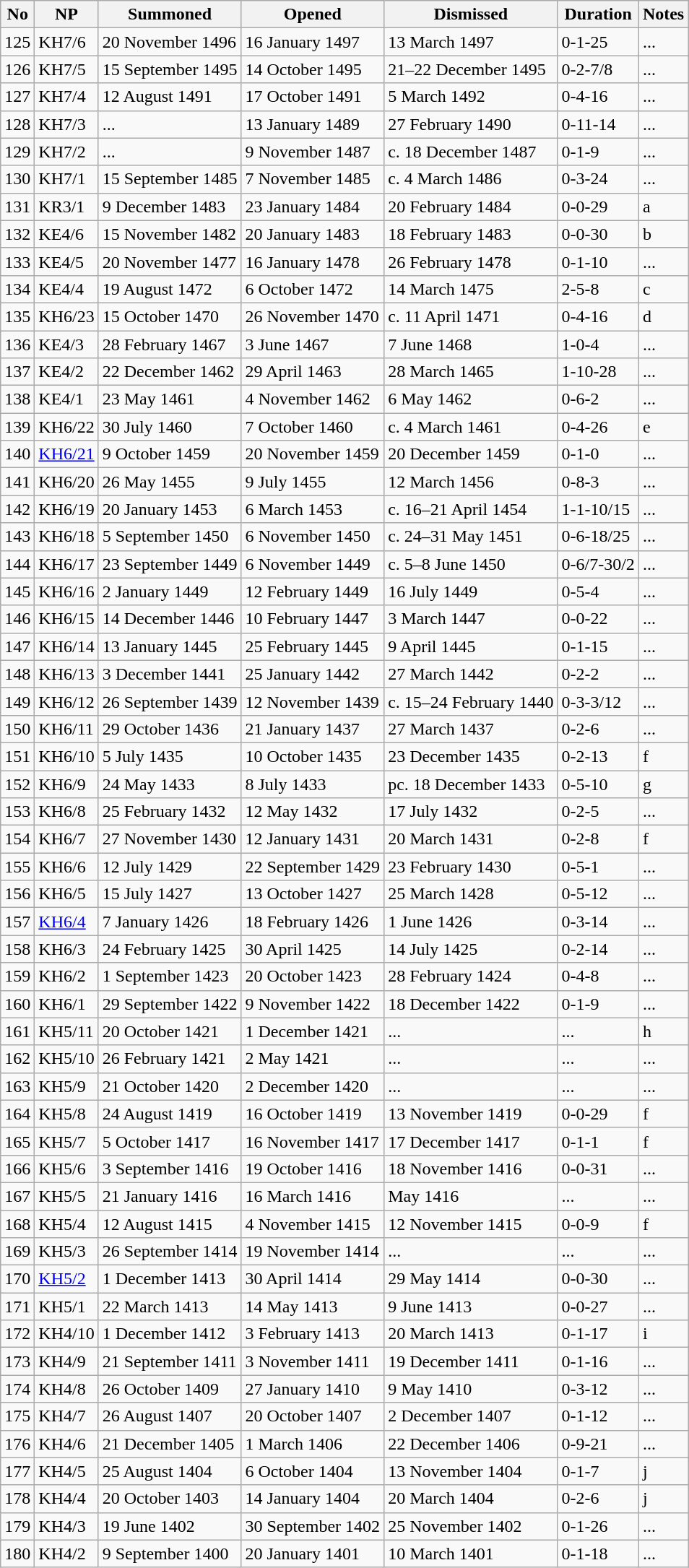<table class="wikitable">
<tr>
<th>No</th>
<th>NP</th>
<th>Summoned</th>
<th>Opened</th>
<th>Dismissed</th>
<th>Duration</th>
<th>Notes</th>
</tr>
<tr>
<td>125</td>
<td>KH7/6</td>
<td>20 November 1496</td>
<td>16 January 1497</td>
<td>13 March 1497</td>
<td>0-1-25</td>
<td>...</td>
</tr>
<tr>
<td>126</td>
<td>KH7/5</td>
<td>15 September 1495</td>
<td>14 October 1495</td>
<td>21–22 December 1495</td>
<td>0-2-7/8</td>
<td>...</td>
</tr>
<tr>
<td>127</td>
<td>KH7/4</td>
<td>12 August 1491</td>
<td>17 October 1491</td>
<td>5 March 1492</td>
<td>0-4-16</td>
<td>...</td>
</tr>
<tr>
<td>128</td>
<td>KH7/3</td>
<td>...</td>
<td>13 January 1489</td>
<td>27 February 1490</td>
<td>0-11-14</td>
<td>...</td>
</tr>
<tr>
<td>129</td>
<td>KH7/2</td>
<td>...</td>
<td>9 November 1487</td>
<td>c. 18 December 1487</td>
<td>0-1-9</td>
<td>...</td>
</tr>
<tr>
<td>130</td>
<td>KH7/1</td>
<td>15 September 1485</td>
<td>7 November 1485</td>
<td>c. 4 March 1486</td>
<td>0-3-24</td>
<td>...</td>
</tr>
<tr>
<td>131</td>
<td>KR3/1</td>
<td>9 December 1483</td>
<td>23 January 1484</td>
<td>20 February 1484</td>
<td>0-0-29</td>
<td>a</td>
</tr>
<tr>
<td>132</td>
<td>KE4/6</td>
<td>15 November 1482</td>
<td>20 January 1483</td>
<td>18 February 1483</td>
<td>0-0-30</td>
<td>b</td>
</tr>
<tr>
<td>133</td>
<td>KE4/5</td>
<td>20 November 1477</td>
<td>16 January 1478</td>
<td>26 February 1478</td>
<td>0-1-10</td>
<td>...</td>
</tr>
<tr>
<td>134</td>
<td>KE4/4</td>
<td>19 August 1472</td>
<td>6 October 1472</td>
<td>14 March 1475</td>
<td>2-5-8</td>
<td>c</td>
</tr>
<tr>
<td>135</td>
<td>KH6/23</td>
<td>15 October 1470</td>
<td>26 November 1470</td>
<td>c. 11 April 1471</td>
<td>0-4-16</td>
<td>d</td>
</tr>
<tr>
<td>136</td>
<td>KE4/3</td>
<td>28 February 1467</td>
<td>3 June 1467</td>
<td>7 June 1468</td>
<td>1-0-4</td>
<td>...</td>
</tr>
<tr>
<td>137</td>
<td>KE4/2</td>
<td>22 December 1462</td>
<td>29 April 1463</td>
<td>28 March 1465</td>
<td>1-10-28</td>
<td>...</td>
</tr>
<tr>
<td>138</td>
<td>KE4/1</td>
<td>23 May 1461</td>
<td>4 November 1462</td>
<td>6 May 1462</td>
<td>0-6-2</td>
<td>...</td>
</tr>
<tr>
<td>139</td>
<td>KH6/22</td>
<td>30 July 1460</td>
<td>7 October 1460</td>
<td>c. 4 March 1461</td>
<td>0-4-26</td>
<td>e</td>
</tr>
<tr>
<td>140</td>
<td><a href='#'>KH6/21</a></td>
<td>9 October 1459</td>
<td>20 November 1459</td>
<td>20 December 1459</td>
<td>0-1-0</td>
<td>...</td>
</tr>
<tr>
<td>141</td>
<td>KH6/20</td>
<td>26 May 1455</td>
<td>9 July 1455</td>
<td>12 March 1456</td>
<td>0-8-3</td>
<td>...</td>
</tr>
<tr>
<td>142</td>
<td>KH6/19</td>
<td>20 January 1453</td>
<td>6 March 1453</td>
<td>c. 16–21 April 1454</td>
<td>1-1-10/15</td>
<td>...</td>
</tr>
<tr>
<td>143</td>
<td>KH6/18</td>
<td>5 September 1450</td>
<td>6 November 1450</td>
<td>c. 24–31 May 1451</td>
<td>0-6-18/25</td>
<td>...</td>
</tr>
<tr>
<td>144</td>
<td>KH6/17</td>
<td>23 September 1449</td>
<td>6 November 1449</td>
<td>c. 5–8 June 1450</td>
<td>0-6/7-30/2</td>
<td>...</td>
</tr>
<tr>
<td>145</td>
<td>KH6/16</td>
<td>2 January 1449</td>
<td>12 February 1449</td>
<td>16 July 1449</td>
<td>0-5-4</td>
<td>...</td>
</tr>
<tr>
<td>146</td>
<td>KH6/15</td>
<td>14 December 1446</td>
<td>10 February 1447</td>
<td>3 March 1447</td>
<td>0-0-22</td>
<td>...</td>
</tr>
<tr>
<td>147</td>
<td>KH6/14</td>
<td>13 January 1445</td>
<td>25 February 1445</td>
<td>9 April 1445</td>
<td>0-1-15</td>
<td>...</td>
</tr>
<tr>
<td>148</td>
<td>KH6/13</td>
<td>3 December 1441</td>
<td>25 January 1442</td>
<td>27 March 1442</td>
<td>0-2-2</td>
<td>...</td>
</tr>
<tr>
<td>149</td>
<td>KH6/12</td>
<td>26 September 1439</td>
<td>12 November 1439</td>
<td>c. 15–24 February 1440</td>
<td>0-3-3/12</td>
<td>...</td>
</tr>
<tr>
<td>150</td>
<td>KH6/11</td>
<td>29 October 1436</td>
<td>21 January 1437</td>
<td>27 March 1437</td>
<td>0-2-6</td>
<td>...</td>
</tr>
<tr>
<td>151</td>
<td>KH6/10</td>
<td>5 July 1435</td>
<td>10 October 1435</td>
<td>23 December 1435</td>
<td>0-2-13</td>
<td>f</td>
</tr>
<tr>
<td>152</td>
<td>KH6/9</td>
<td>24 May 1433</td>
<td>8 July 1433</td>
<td>pc. 18 December 1433</td>
<td>0-5-10</td>
<td>g</td>
</tr>
<tr>
<td>153</td>
<td>KH6/8</td>
<td>25 February 1432</td>
<td>12 May 1432</td>
<td>17 July 1432</td>
<td>0-2-5</td>
<td>...</td>
</tr>
<tr>
<td>154</td>
<td>KH6/7</td>
<td>27 November 1430</td>
<td>12 January 1431</td>
<td>20 March 1431</td>
<td>0-2-8</td>
<td>f</td>
</tr>
<tr>
<td>155</td>
<td>KH6/6</td>
<td>12 July 1429</td>
<td>22 September 1429</td>
<td>23 February 1430</td>
<td>0-5-1</td>
<td>...</td>
</tr>
<tr>
<td>156</td>
<td>KH6/5</td>
<td>15 July 1427</td>
<td>13 October 1427</td>
<td>25 March 1428</td>
<td>0-5-12</td>
<td>...</td>
</tr>
<tr>
<td>157</td>
<td><a href='#'>KH6/4</a></td>
<td>7 January 1426</td>
<td>18 February 1426</td>
<td>1 June 1426</td>
<td>0-3-14</td>
<td>...</td>
</tr>
<tr>
<td>158</td>
<td>KH6/3</td>
<td>24 February 1425</td>
<td>30 April 1425</td>
<td>14 July 1425</td>
<td>0-2-14</td>
<td>...</td>
</tr>
<tr>
<td>159</td>
<td>KH6/2</td>
<td>1 September 1423</td>
<td>20 October 1423</td>
<td>28 February 1424</td>
<td>0-4-8</td>
<td>...</td>
</tr>
<tr>
<td>160</td>
<td>KH6/1</td>
<td>29 September 1422</td>
<td>9 November 1422</td>
<td>18 December 1422</td>
<td>0-1-9</td>
<td>...</td>
</tr>
<tr>
<td>161</td>
<td>KH5/11</td>
<td>20 October 1421</td>
<td>1 December 1421</td>
<td>...</td>
<td>...</td>
<td>h</td>
</tr>
<tr>
<td>162</td>
<td>KH5/10</td>
<td>26 February 1421</td>
<td>2 May 1421</td>
<td>...</td>
<td>...</td>
<td>...</td>
</tr>
<tr>
<td>163</td>
<td>KH5/9</td>
<td>21 October 1420</td>
<td>2 December 1420</td>
<td>...</td>
<td>...</td>
<td>...</td>
</tr>
<tr>
<td>164</td>
<td>KH5/8</td>
<td>24 August 1419</td>
<td>16 October 1419</td>
<td>13 November 1419</td>
<td>0-0-29</td>
<td>f</td>
</tr>
<tr>
<td>165</td>
<td>KH5/7</td>
<td>5 October 1417</td>
<td>16 November 1417</td>
<td>17 December 1417</td>
<td>0-1-1</td>
<td>f</td>
</tr>
<tr>
<td>166</td>
<td>KH5/6</td>
<td>3 September 1416</td>
<td>19 October 1416</td>
<td>18 November 1416</td>
<td>0-0-31</td>
<td>...</td>
</tr>
<tr>
<td>167</td>
<td>KH5/5</td>
<td>21 January 1416</td>
<td>16 March 1416</td>
<td>May 1416</td>
<td>...</td>
<td>...</td>
</tr>
<tr>
<td>168</td>
<td>KH5/4</td>
<td>12 August 1415</td>
<td>4 November 1415</td>
<td>12 November 1415</td>
<td>0-0-9</td>
<td>f</td>
</tr>
<tr>
<td>169</td>
<td>KH5/3</td>
<td>26 September 1414</td>
<td>19 November 1414</td>
<td>...</td>
<td>...</td>
<td>...</td>
</tr>
<tr>
<td>170</td>
<td><a href='#'>KH5/2</a></td>
<td>1 December 1413</td>
<td>30 April 1414</td>
<td>29 May 1414</td>
<td>0-0-30</td>
<td>...</td>
</tr>
<tr>
<td>171</td>
<td>KH5/1</td>
<td>22 March 1413</td>
<td>14 May 1413</td>
<td>9 June 1413</td>
<td>0-0-27</td>
<td>...</td>
</tr>
<tr>
<td>172</td>
<td>KH4/10</td>
<td>1 December 1412</td>
<td>3 February 1413</td>
<td>20 March 1413</td>
<td>0-1-17</td>
<td>i</td>
</tr>
<tr>
<td>173</td>
<td>KH4/9</td>
<td>21 September 1411</td>
<td>3 November 1411</td>
<td>19 December 1411</td>
<td>0-1-16</td>
<td>...</td>
</tr>
<tr>
<td>174</td>
<td>KH4/8</td>
<td>26 October 1409</td>
<td>27 January 1410</td>
<td>9 May 1410</td>
<td>0-3-12</td>
<td>...</td>
</tr>
<tr>
<td>175</td>
<td>KH4/7</td>
<td>26 August 1407</td>
<td>20 October 1407</td>
<td>2 December 1407</td>
<td>0-1-12</td>
<td>...</td>
</tr>
<tr>
<td>176</td>
<td>KH4/6</td>
<td>21 December 1405</td>
<td>1 March 1406</td>
<td>22 December 1406</td>
<td>0-9-21</td>
<td>...</td>
</tr>
<tr>
<td>177</td>
<td>KH4/5</td>
<td>25 August 1404</td>
<td>6 October 1404</td>
<td>13 November 1404</td>
<td>0-1-7</td>
<td>j</td>
</tr>
<tr>
<td>178</td>
<td>KH4/4</td>
<td>20 October 1403</td>
<td>14 January 1404</td>
<td>20 March 1404</td>
<td>0-2-6</td>
<td>j</td>
</tr>
<tr>
<td>179</td>
<td>KH4/3</td>
<td>19 June 1402</td>
<td>30 September 1402</td>
<td>25 November 1402</td>
<td>0-1-26</td>
<td>...</td>
</tr>
<tr>
<td>180</td>
<td>KH4/2</td>
<td>9 September 1400</td>
<td>20 January 1401</td>
<td>10 March 1401</td>
<td>0-1-18</td>
<td>...</td>
</tr>
</table>
